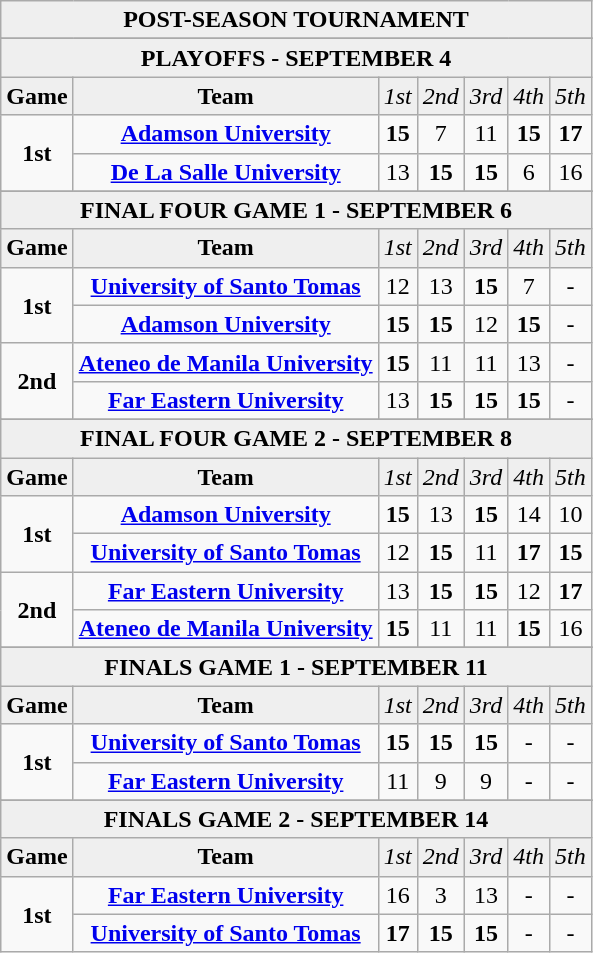<table class="wikitable" style="text-align: center">
<tr bgcolor="#efefef">
<td colspan=18><strong>POST-SEASON TOURNAMENT</strong></td>
</tr>
<tr bgcolor="#efefef">
</tr>
<tr>
</tr>
<tr bgcolor="#efefef">
<td colspan=7><strong>PLAYOFFS - SEPTEMBER 4</strong></td>
</tr>
<tr bgcolor="#efefef">
<td><strong>Game</strong></td>
<td><strong>Team</strong></td>
<td><em>1st</em></td>
<td><em>2nd</em></td>
<td><em>3rd</em></td>
<td><em>4th</em></td>
<td><em>5th</em></td>
</tr>
<tr>
<td rowspan=2><strong>1st</strong></td>
<td><strong> <a href='#'>Adamson University</a></strong></td>
<td><strong>15</strong></td>
<td>7</td>
<td>11</td>
<td><strong>15</strong></td>
<td><strong>17</strong></td>
</tr>
<tr>
<td><strong> <a href='#'>De La Salle University</a></strong></td>
<td>13</td>
<td><strong>15</strong></td>
<td><strong>15</strong></td>
<td>6</td>
<td>16</td>
</tr>
<tr>
</tr>
<tr bgcolor="#efefef">
<td colspan=7><strong>FINAL FOUR GAME 1 - SEPTEMBER 6</strong></td>
</tr>
<tr bgcolor="#efefef">
<td><strong>Game</strong></td>
<td><strong>Team</strong></td>
<td><em>1st</em></td>
<td><em>2nd</em></td>
<td><em>3rd</em></td>
<td><em>4th</em></td>
<td><em>5th</em></td>
</tr>
<tr>
<td rowspan=2><strong>1st</strong></td>
<td><strong> <a href='#'>University of Santo Tomas</a></strong></td>
<td>12</td>
<td>13</td>
<td><strong>15</strong></td>
<td>7</td>
<td>-</td>
</tr>
<tr>
<td><strong> <a href='#'>Adamson University</a></strong></td>
<td><strong>15</strong></td>
<td><strong>15</strong></td>
<td>12</td>
<td><strong>15</strong></td>
<td>-</td>
</tr>
<tr>
<td rowspan=2><strong>2nd</strong></td>
<td><strong> <a href='#'>Ateneo de Manila University</a></strong></td>
<td><strong>15</strong></td>
<td>11</td>
<td>11</td>
<td>13</td>
<td>-</td>
</tr>
<tr>
<td><strong> <a href='#'>Far Eastern University</a></strong></td>
<td>13</td>
<td><strong>15</strong></td>
<td><strong>15</strong></td>
<td><strong>15</strong></td>
<td>-</td>
</tr>
<tr>
</tr>
<tr bgcolor="#efefef">
<td colspan=7><strong>FINAL FOUR GAME 2 - SEPTEMBER 8</strong></td>
</tr>
<tr bgcolor="#efefef">
<td><strong>Game</strong></td>
<td><strong>Team</strong></td>
<td><em>1st</em></td>
<td><em>2nd</em></td>
<td><em>3rd</em></td>
<td><em>4th</em></td>
<td><em>5th</em></td>
</tr>
<tr>
<td rowspan=2><strong>1st</strong></td>
<td><strong> <a href='#'>Adamson University</a></strong></td>
<td><strong>15</strong></td>
<td>13</td>
<td><strong>15</strong></td>
<td>14</td>
<td>10</td>
</tr>
<tr>
<td><strong> <a href='#'>University of Santo Tomas</a></strong></td>
<td>12</td>
<td><strong>15</strong></td>
<td>11</td>
<td><strong>17</strong></td>
<td><strong>15</strong></td>
</tr>
<tr>
<td rowspan=2><strong>2nd</strong></td>
<td><strong> <a href='#'>Far Eastern University</a></strong></td>
<td>13</td>
<td><strong>15</strong></td>
<td><strong>15</strong></td>
<td>12</td>
<td><strong>17</strong></td>
</tr>
<tr>
<td><strong> <a href='#'>Ateneo de Manila University</a></strong></td>
<td><strong>15</strong></td>
<td>11</td>
<td>11</td>
<td><strong>15</strong></td>
<td>16</td>
</tr>
<tr>
</tr>
<tr bgcolor="#efefef">
<td colspan=7><strong>FINALS GAME 1 - SEPTEMBER 11</strong></td>
</tr>
<tr bgcolor="#efefef">
<td><strong>Game</strong></td>
<td><strong>Team</strong></td>
<td><em>1st</em></td>
<td><em>2nd</em></td>
<td><em>3rd</em></td>
<td><em>4th</em></td>
<td><em>5th</em></td>
</tr>
<tr>
<td rowspan=2><strong>1st</strong></td>
<td><strong> <a href='#'>University of Santo Tomas</a></strong></td>
<td><strong>15</strong></td>
<td><strong>15</strong></td>
<td><strong>15</strong></td>
<td>-</td>
<td>-</td>
</tr>
<tr>
<td><strong> <a href='#'>Far Eastern University</a></strong></td>
<td>11</td>
<td>9</td>
<td>9</td>
<td>-</td>
<td>-</td>
</tr>
<tr>
</tr>
<tr bgcolor="#efefef">
<td colspan=7><strong>FINALS GAME 2 - SEPTEMBER 14</strong></td>
</tr>
<tr bgcolor="#efefef">
<td><strong>Game</strong></td>
<td><strong>Team</strong></td>
<td><em>1st</em></td>
<td><em>2nd</em></td>
<td><em>3rd</em></td>
<td><em>4th</em></td>
<td><em>5th</em></td>
</tr>
<tr>
<td rowspan=2><strong>1st</strong></td>
<td><strong> <a href='#'>Far Eastern University</a></strong></td>
<td>16</td>
<td>3</td>
<td>13</td>
<td>-</td>
<td>-</td>
</tr>
<tr>
<td><strong> <a href='#'>University of Santo Tomas</a></strong></td>
<td><strong>17</strong></td>
<td><strong>15</strong></td>
<td><strong>15</strong></td>
<td>-</td>
<td>-</td>
</tr>
</table>
